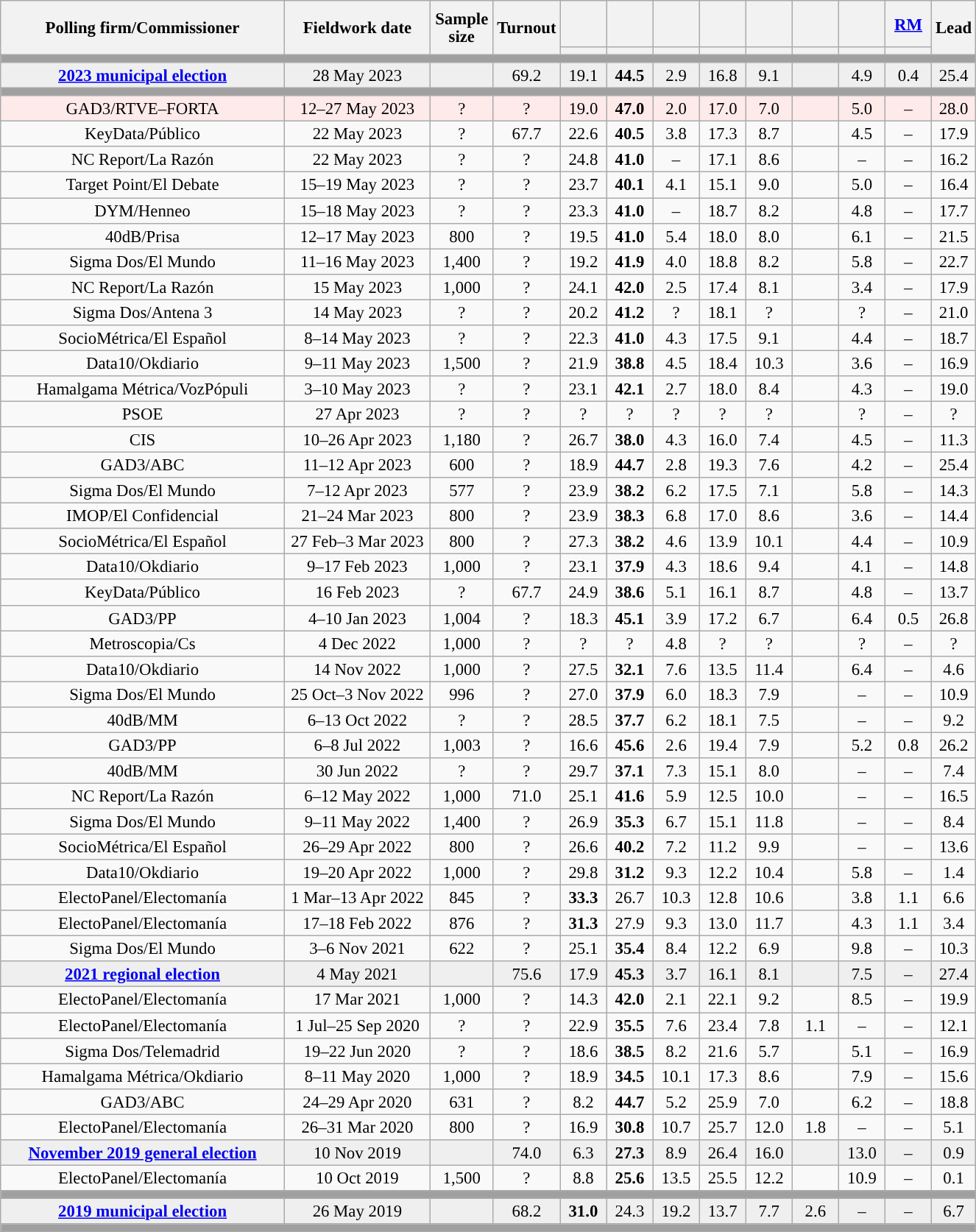<table class="wikitable collapsible collapsed" style="text-align:center; font-size:95%; line-height:16px;">
<tr style="height:42px;">
<th style="width:250px;" rowspan="2">Polling firm/Commissioner</th>
<th style="width:125px;" rowspan="2">Fieldwork date</th>
<th style="width:50px;" rowspan="2">Sample size</th>
<th style="width:45px;" rowspan="2">Turnout</th>
<th style="width:35px;"></th>
<th style="width:35px;"></th>
<th style="width:35px;"></th>
<th style="width:35px;"></th>
<th style="width:35px;"></th>
<th style="width:35px;"></th>
<th style="width:35px;"></th>
<th style="width:35px;"><a href='#'>RM</a></th>
<th style="width:30px;" rowspan="2">Lead</th>
</tr>
<tr>
<th style="color:inherit;background:"></th>
<th style="color:inherit;background:"></th>
<th style="color:inherit;background:"></th>
<th style="color:inherit;background:"></th>
<th style="color:inherit;background:"></th>
<th style="color:inherit;background:"></th>
<th style="color:inherit;background:"></th>
<th style="color:inherit;background:"></th>
</tr>
<tr>
<td colspan="13" style="background:#A0A0A0"></td>
</tr>
<tr style="background:#EFEFEF;">
<td><strong><a href='#'>2023 municipal election</a></strong></td>
<td>28 May 2023</td>
<td></td>
<td>69.2</td>
<td>19.1<br></td>
<td><strong>44.5</strong><br></td>
<td>2.9<br></td>
<td>16.8<br></td>
<td>9.1<br></td>
<td></td>
<td>4.9<br></td>
<td>0.4<br></td>
<td style="background:">25.4</td>
</tr>
<tr>
<td colspan="13" style="background:#A0A0A0"></td>
</tr>
<tr style="background:#FFEAEA;">
<td>GAD3/RTVE–FORTA</td>
<td>12–27 May 2023</td>
<td>?</td>
<td>?</td>
<td>19.0<br></td>
<td><strong>47.0</strong><br></td>
<td>2.0<br></td>
<td>17.0<br></td>
<td>7.0<br></td>
<td></td>
<td>5.0<br></td>
<td>–</td>
<td style="background:">28.0</td>
</tr>
<tr>
<td>KeyData/Público</td>
<td>22 May 2023</td>
<td>?</td>
<td>67.7</td>
<td>22.6<br></td>
<td><strong>40.5</strong><br></td>
<td>3.8<br></td>
<td>17.3<br></td>
<td>8.7<br></td>
<td></td>
<td>4.5<br></td>
<td>–</td>
<td style="background:">17.9</td>
</tr>
<tr>
<td>NC Report/La Razón</td>
<td>22 May 2023</td>
<td>?</td>
<td>?</td>
<td>24.8<br></td>
<td><strong>41.0</strong><br></td>
<td>–</td>
<td>17.1<br></td>
<td>8.6<br></td>
<td></td>
<td>–</td>
<td>–</td>
<td style="background:">16.2</td>
</tr>
<tr>
<td>Target Point/El Debate</td>
<td>15–19 May 2023</td>
<td>?</td>
<td>?</td>
<td>23.7<br></td>
<td><strong>40.1</strong><br></td>
<td>4.1<br></td>
<td>15.1<br></td>
<td>9.0<br></td>
<td></td>
<td>5.0<br></td>
<td>–</td>
<td style="background:">16.4</td>
</tr>
<tr>
<td>DYM/Henneo</td>
<td>15–18 May 2023</td>
<td>?</td>
<td>?</td>
<td>23.3<br></td>
<td><strong>41.0</strong><br></td>
<td>–</td>
<td>18.7<br></td>
<td>8.2<br></td>
<td></td>
<td>4.8<br></td>
<td>–</td>
<td style="background:">17.7</td>
</tr>
<tr>
<td>40dB/Prisa</td>
<td>12–17 May 2023</td>
<td>800</td>
<td>?</td>
<td>19.5<br></td>
<td><strong>41.0</strong><br></td>
<td>5.4<br></td>
<td>18.0<br></td>
<td>8.0<br></td>
<td></td>
<td>6.1<br></td>
<td>–</td>
<td style="background:">21.5</td>
</tr>
<tr>
<td>Sigma Dos/El Mundo</td>
<td>11–16 May 2023</td>
<td>1,400</td>
<td>?</td>
<td>19.2<br></td>
<td><strong>41.9</strong><br></td>
<td>4.0<br></td>
<td>18.8<br></td>
<td>8.2<br></td>
<td></td>
<td>5.8<br></td>
<td>–</td>
<td style="background:">22.7</td>
</tr>
<tr>
<td>NC Report/La Razón</td>
<td>15 May 2023</td>
<td>1,000</td>
<td>?</td>
<td>24.1<br></td>
<td><strong>42.0</strong><br></td>
<td>2.5<br></td>
<td>17.4<br></td>
<td>8.1<br></td>
<td></td>
<td>3.4<br></td>
<td>–</td>
<td style="background:">17.9</td>
</tr>
<tr>
<td>Sigma Dos/Antena 3</td>
<td>14 May 2023</td>
<td>?</td>
<td>?</td>
<td>20.2<br></td>
<td><strong>41.2</strong><br></td>
<td>?<br></td>
<td>18.1<br></td>
<td>?<br></td>
<td></td>
<td>?<br></td>
<td>–</td>
<td style="background:">21.0</td>
</tr>
<tr>
<td>SocioMétrica/El Español</td>
<td>8–14 May 2023</td>
<td>?</td>
<td>?</td>
<td>22.3<br></td>
<td><strong>41.0</strong><br></td>
<td>4.3<br></td>
<td>17.5<br></td>
<td>9.1<br></td>
<td></td>
<td>4.4<br></td>
<td>–</td>
<td style="background:">18.7</td>
</tr>
<tr>
<td>Data10/Okdiario</td>
<td>9–11 May 2023</td>
<td>1,500</td>
<td>?</td>
<td>21.9<br></td>
<td><strong>38.8</strong><br></td>
<td>4.5<br></td>
<td>18.4<br></td>
<td>10.3<br></td>
<td></td>
<td>3.6<br></td>
<td>–</td>
<td style="background:">16.9</td>
</tr>
<tr>
<td>Hamalgama Métrica/VozPópuli</td>
<td>3–10 May 2023</td>
<td>?</td>
<td>?</td>
<td>23.1<br></td>
<td><strong>42.1</strong><br></td>
<td>2.7<br></td>
<td>18.0<br></td>
<td>8.4<br></td>
<td></td>
<td>4.3<br></td>
<td>–</td>
<td style="background:">19.0</td>
</tr>
<tr>
<td>PSOE</td>
<td>27 Apr 2023</td>
<td>?</td>
<td>?</td>
<td>?<br></td>
<td>?<br></td>
<td>?<br></td>
<td>?<br></td>
<td>?<br></td>
<td></td>
<td>?<br></td>
<td>–</td>
<td style="background:">?</td>
</tr>
<tr>
<td>CIS</td>
<td>10–26 Apr 2023</td>
<td>1,180</td>
<td>?</td>
<td>26.7<br></td>
<td><strong>38.0</strong><br></td>
<td>4.3<br></td>
<td>16.0<br></td>
<td>7.4<br></td>
<td></td>
<td>4.5<br></td>
<td>–</td>
<td style="background:">11.3</td>
</tr>
<tr>
<td>GAD3/ABC</td>
<td>11–12 Apr 2023</td>
<td>600</td>
<td>?</td>
<td>18.9<br></td>
<td><strong>44.7</strong><br></td>
<td>2.8<br></td>
<td>19.3<br></td>
<td>7.6<br></td>
<td></td>
<td>4.2<br></td>
<td>–</td>
<td style="background:">25.4</td>
</tr>
<tr>
<td>Sigma Dos/El Mundo</td>
<td>7–12 Apr 2023</td>
<td>577</td>
<td>?</td>
<td>23.9<br></td>
<td><strong>38.2</strong><br></td>
<td>6.2<br></td>
<td>17.5<br></td>
<td>7.1<br></td>
<td></td>
<td>5.8<br></td>
<td>–</td>
<td style="background:">14.3</td>
</tr>
<tr>
<td>IMOP/El Confidencial</td>
<td>21–24 Mar 2023</td>
<td>800</td>
<td>?</td>
<td>23.9<br></td>
<td><strong>38.3</strong><br></td>
<td>6.8<br></td>
<td>17.0<br></td>
<td>8.6<br></td>
<td></td>
<td>3.6<br></td>
<td>–</td>
<td style="background:">14.4</td>
</tr>
<tr>
<td>SocioMétrica/El Español</td>
<td>27 Feb–3 Mar 2023</td>
<td>800</td>
<td>?</td>
<td>27.3<br></td>
<td><strong>38.2</strong><br></td>
<td>4.6<br></td>
<td>13.9<br></td>
<td>10.1<br></td>
<td></td>
<td>4.4<br></td>
<td>–</td>
<td style="background:">10.9</td>
</tr>
<tr>
<td>Data10/Okdiario</td>
<td>9–17 Feb 2023</td>
<td>1,000</td>
<td>?</td>
<td>23.1<br></td>
<td><strong>37.9</strong><br></td>
<td>4.3<br></td>
<td>18.6<br></td>
<td>9.4<br></td>
<td></td>
<td>4.1<br></td>
<td>–</td>
<td style="background:">14.8</td>
</tr>
<tr>
<td>KeyData/Público</td>
<td>16 Feb 2023</td>
<td>?</td>
<td>67.7</td>
<td>24.9<br></td>
<td><strong>38.6</strong><br></td>
<td>5.1<br></td>
<td>16.1<br></td>
<td>8.7<br></td>
<td></td>
<td>4.8<br></td>
<td>–</td>
<td style="background:">13.7</td>
</tr>
<tr>
<td>GAD3/PP</td>
<td>4–10 Jan 2023</td>
<td>1,004</td>
<td>?</td>
<td>18.3<br></td>
<td><strong>45.1</strong><br></td>
<td>3.9<br></td>
<td>17.2<br></td>
<td>6.7<br></td>
<td></td>
<td>6.4<br></td>
<td>0.5<br></td>
<td style="background:">26.8</td>
</tr>
<tr>
<td>Metroscopia/Cs</td>
<td>4 Dec 2022</td>
<td>1,000</td>
<td>?</td>
<td>?<br></td>
<td>?<br></td>
<td>4.8<br></td>
<td>?<br></td>
<td>?<br></td>
<td></td>
<td>?<br></td>
<td>–</td>
<td style="background:">?</td>
</tr>
<tr>
<td>Data10/Okdiario</td>
<td>14 Nov 2022</td>
<td>1,000</td>
<td>?</td>
<td>27.5<br></td>
<td><strong>32.1</strong><br></td>
<td>7.6<br></td>
<td>13.5<br></td>
<td>11.4<br></td>
<td></td>
<td>6.4<br></td>
<td>–</td>
<td style="background:">4.6</td>
</tr>
<tr>
<td>Sigma Dos/El Mundo</td>
<td>25 Oct–3 Nov 2022</td>
<td>996</td>
<td>?</td>
<td>27.0<br></td>
<td><strong>37.9</strong><br></td>
<td>6.0<br></td>
<td>18.3<br></td>
<td>7.9<br></td>
<td></td>
<td>–</td>
<td>–</td>
<td style="background:">10.9</td>
</tr>
<tr>
<td>40dB/MM</td>
<td>6–13 Oct 2022</td>
<td>?</td>
<td>?</td>
<td>28.5<br></td>
<td><strong>37.7</strong><br></td>
<td>6.2<br></td>
<td>18.1<br></td>
<td>7.5<br></td>
<td></td>
<td>–</td>
<td>–</td>
<td style="background:">9.2</td>
</tr>
<tr>
<td>GAD3/PP</td>
<td>6–8 Jul 2022</td>
<td>1,003</td>
<td>?</td>
<td>16.6<br></td>
<td><strong>45.6</strong><br></td>
<td>2.6<br></td>
<td>19.4<br></td>
<td>7.9<br></td>
<td></td>
<td>5.2<br></td>
<td>0.8<br></td>
<td style="background:">26.2</td>
</tr>
<tr>
<td>40dB/MM</td>
<td>30 Jun 2022</td>
<td>?</td>
<td>?</td>
<td>29.7<br></td>
<td><strong>37.1</strong><br></td>
<td>7.3<br></td>
<td>15.1<br></td>
<td>8.0<br></td>
<td></td>
<td>–</td>
<td>–</td>
<td style="background:">7.4</td>
</tr>
<tr>
<td>NC Report/La Razón</td>
<td>6–12 May 2022</td>
<td>1,000</td>
<td>71.0</td>
<td>25.1<br></td>
<td><strong>41.6</strong><br></td>
<td>5.9<br></td>
<td>12.5<br></td>
<td>10.0<br></td>
<td></td>
<td>–</td>
<td>–</td>
<td style="background:">16.5</td>
</tr>
<tr>
<td>Sigma Dos/El Mundo</td>
<td>9–11 May 2022</td>
<td>1,400</td>
<td>?</td>
<td>26.9<br></td>
<td><strong>35.3</strong><br></td>
<td>6.7<br></td>
<td>15.1<br></td>
<td>11.8<br></td>
<td></td>
<td>–</td>
<td>–</td>
<td style="background:">8.4</td>
</tr>
<tr>
<td>SocioMétrica/El Español</td>
<td>26–29 Apr 2022</td>
<td>800</td>
<td>?</td>
<td>26.6<br></td>
<td><strong>40.2</strong><br></td>
<td>7.2<br></td>
<td>11.2<br></td>
<td>9.9<br></td>
<td></td>
<td>–</td>
<td>–</td>
<td style="background:">13.6</td>
</tr>
<tr>
<td>Data10/Okdiario</td>
<td>19–20 Apr 2022</td>
<td>1,000</td>
<td>?</td>
<td>29.8<br></td>
<td><strong>31.2</strong><br></td>
<td>9.3<br></td>
<td>12.2<br></td>
<td>10.4<br></td>
<td></td>
<td>5.8<br></td>
<td>–</td>
<td style="background:">1.4</td>
</tr>
<tr>
<td>ElectoPanel/Electomanía</td>
<td>1 Mar–13 Apr 2022</td>
<td>845</td>
<td>?</td>
<td><strong>33.3</strong><br></td>
<td>26.7<br></td>
<td>10.3<br></td>
<td>12.8<br></td>
<td>10.6<br></td>
<td></td>
<td>3.8<br></td>
<td>1.1<br></td>
<td style="background:">6.6</td>
</tr>
<tr>
<td>ElectoPanel/Electomanía</td>
<td>17–18 Feb 2022</td>
<td>876</td>
<td>?</td>
<td><strong>31.3</strong><br></td>
<td>27.9<br></td>
<td>9.3<br></td>
<td>13.0<br></td>
<td>11.7<br></td>
<td></td>
<td>4.3<br></td>
<td>1.1<br></td>
<td style="background:">3.4</td>
</tr>
<tr>
<td>Sigma Dos/El Mundo</td>
<td>3–6 Nov 2021</td>
<td>622</td>
<td>?</td>
<td>25.1<br></td>
<td><strong>35.4</strong><br></td>
<td>8.4<br></td>
<td>12.2<br></td>
<td>6.9<br></td>
<td></td>
<td>9.8<br></td>
<td>–</td>
<td style="background:">10.3</td>
</tr>
<tr style="background:#EFEFEF;">
<td><strong><a href='#'>2021 regional election</a></strong></td>
<td>4 May 2021</td>
<td></td>
<td>75.6</td>
<td>17.9<br></td>
<td><strong>45.3</strong><br></td>
<td>3.7<br></td>
<td>16.1<br></td>
<td>8.1<br></td>
<td></td>
<td>7.5<br></td>
<td>–</td>
<td style="background:">27.4</td>
</tr>
<tr>
<td>ElectoPanel/Electomanía</td>
<td>17 Mar 2021</td>
<td>1,000</td>
<td>?</td>
<td>14.3<br></td>
<td><strong>42.0</strong><br></td>
<td>2.1<br></td>
<td>22.1<br></td>
<td>9.2<br></td>
<td></td>
<td>8.5<br></td>
<td>–</td>
<td style="background:">19.9</td>
</tr>
<tr>
<td>ElectoPanel/Electomanía</td>
<td>1 Jul–25 Sep 2020</td>
<td>?</td>
<td>?</td>
<td>22.9<br></td>
<td><strong>35.5</strong><br></td>
<td>7.6<br></td>
<td>23.4<br></td>
<td>7.8<br></td>
<td>1.1<br></td>
<td>–</td>
<td>–</td>
<td style="background:">12.1</td>
</tr>
<tr>
<td>Sigma Dos/Telemadrid</td>
<td>19–22 Jun 2020</td>
<td>?</td>
<td>?</td>
<td>18.6<br></td>
<td><strong>38.5</strong><br></td>
<td>8.2<br></td>
<td>21.6<br></td>
<td>5.7<br></td>
<td></td>
<td>5.1<br></td>
<td>–</td>
<td style="background:">16.9</td>
</tr>
<tr>
<td>Hamalgama Métrica/Okdiario</td>
<td>8–11 May 2020</td>
<td>1,000</td>
<td>?</td>
<td>18.9<br></td>
<td><strong>34.5</strong><br></td>
<td>10.1<br></td>
<td>17.3<br></td>
<td>8.6<br></td>
<td></td>
<td>7.9<br></td>
<td>–</td>
<td style="background:">15.6</td>
</tr>
<tr>
<td>GAD3/ABC</td>
<td>24–29 Apr 2020</td>
<td>631</td>
<td>?</td>
<td>8.2<br></td>
<td><strong>44.7</strong><br></td>
<td>5.2<br></td>
<td>25.9<br></td>
<td>7.0<br></td>
<td></td>
<td>6.2<br></td>
<td>–</td>
<td style="background:">18.8</td>
</tr>
<tr>
<td>ElectoPanel/Electomanía</td>
<td>26–31 Mar 2020</td>
<td>800</td>
<td>?</td>
<td>16.9<br></td>
<td><strong>30.8</strong><br></td>
<td>10.7<br></td>
<td>25.7<br></td>
<td>12.0<br></td>
<td>1.8<br></td>
<td>–</td>
<td>–</td>
<td style="background:">5.1</td>
</tr>
<tr style="background:#EFEFEF;">
<td><strong><a href='#'>November 2019 general election</a></strong></td>
<td>10 Nov 2019</td>
<td></td>
<td>74.0</td>
<td>6.3<br></td>
<td><strong>27.3</strong><br></td>
<td>8.9<br></td>
<td>26.4<br></td>
<td>16.0<br></td>
<td></td>
<td>13.0<br></td>
<td>–</td>
<td style="background:">0.9</td>
</tr>
<tr>
<td>ElectoPanel/Electomanía</td>
<td>10 Oct 2019</td>
<td>1,500</td>
<td>?</td>
<td>8.8<br></td>
<td><strong>25.6</strong><br></td>
<td>13.5<br></td>
<td>25.5<br></td>
<td>12.2<br></td>
<td></td>
<td>10.9<br></td>
<td>–</td>
<td style="background:">0.1</td>
</tr>
<tr>
<td colspan="13" style="background:#A0A0A0"></td>
</tr>
<tr style="background:#EFEFEF;">
<td><strong><a href='#'>2019 municipal election</a></strong></td>
<td>26 May 2019</td>
<td></td>
<td>68.2</td>
<td><strong>31.0</strong><br></td>
<td>24.3<br></td>
<td>19.2<br></td>
<td>13.7<br></td>
<td>7.7<br></td>
<td>2.6<br></td>
<td>–</td>
<td>–</td>
<td style="background:">6.7</td>
</tr>
<tr>
<td colspan="13" style="background:#A0A0A0"></td>
</tr>
</table>
